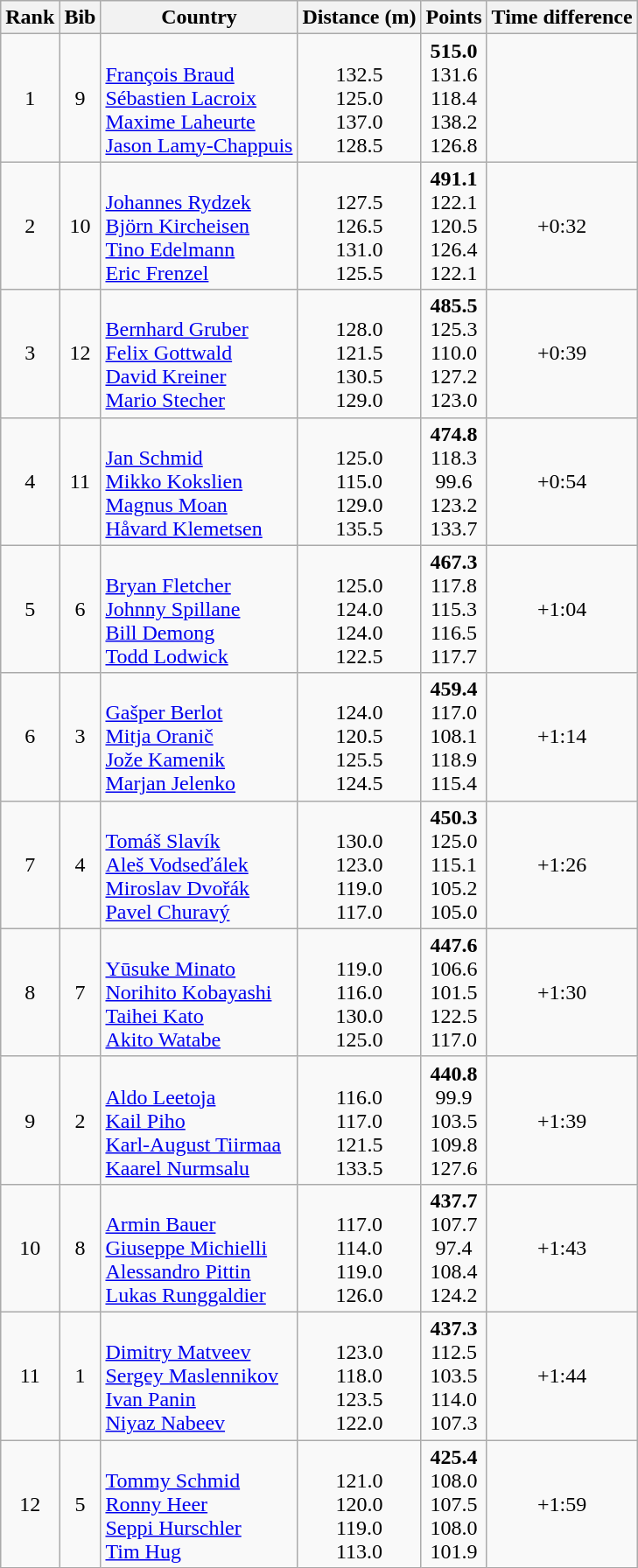<table class="wikitable sortable" style="text-align:center">
<tr>
<th>Rank</th>
<th>Bib</th>
<th>Country</th>
<th>Distance (m)</th>
<th>Points</th>
<th>Time difference</th>
</tr>
<tr>
<td>1</td>
<td>9</td>
<td align="left"><br><a href='#'>François Braud</a><br><a href='#'>Sébastien Lacroix</a><br><a href='#'>Maxime Laheurte</a><br><a href='#'>Jason Lamy-Chappuis</a></td>
<td><br> 132.5<br>125.0<br>137.0<br>128.5</td>
<td><strong>515.0</strong><br>131.6<br>118.4<br> 138.2 <br>126.8</td>
<td></td>
</tr>
<tr>
<td>2</td>
<td>10</td>
<td align="left"><br><a href='#'>Johannes Rydzek</a><br><a href='#'>Björn Kircheisen</a><br><a href='#'>Tino Edelmann</a><br><a href='#'>Eric Frenzel</a></td>
<td><br>127.5 <br>126.5 <br>131.0<br>125.5</td>
<td><strong>491.1</strong><br>122.1<br>120.5<br> 126.4<br>122.1</td>
<td>+0:32</td>
</tr>
<tr>
<td>3</td>
<td>12</td>
<td align="left"><br><a href='#'>Bernhard Gruber</a><br><a href='#'>Felix Gottwald</a><br><a href='#'>David Kreiner</a><br><a href='#'>Mario Stecher</a></td>
<td><br> 128.0<br>121.5<br>130.5<br>129.0</td>
<td><strong>485.5</strong><br>125.3<br>110.0<br>127.2 <br>123.0</td>
<td>+0:39</td>
</tr>
<tr>
<td>4</td>
<td>11</td>
<td align="left"><br><a href='#'>Jan Schmid</a><br><a href='#'>Mikko Kokslien</a><br><a href='#'>Magnus Moan</a><br><a href='#'>Håvard Klemetsen</a></td>
<td><br>125.0 <br>115.0<br>129.0<br>135.5</td>
<td><strong>474.8</strong><br>118.3<br>99.6<br>123.2<br>133.7</td>
<td>+0:54</td>
</tr>
<tr>
<td>5</td>
<td>6</td>
<td align="left"><br><a href='#'>Bryan Fletcher</a><br><a href='#'>Johnny Spillane</a><br><a href='#'>Bill Demong</a><br><a href='#'>Todd Lodwick</a></td>
<td><br>125.0<br>124.0<br>124.0<br>122.5</td>
<td><strong>467.3</strong><br>117.8<br>115.3<br>116.5<br> 117.7</td>
<td>+1:04</td>
</tr>
<tr>
<td>6</td>
<td>3</td>
<td align="left"><br><a href='#'>Gašper Berlot</a><br><a href='#'>Mitja Oranič</a><br><a href='#'>Jože Kamenik</a><br><a href='#'>Marjan Jelenko</a></td>
<td><br>124.0 <br>120.5<br>125.5<br>124.5</td>
<td><strong>459.4</strong><br>117.0<br>108.1<br> 118.9 <br>115.4</td>
<td>+1:14</td>
</tr>
<tr>
<td>7</td>
<td>4</td>
<td align="left"><br><a href='#'>Tomáš Slavík</a><br><a href='#'>Aleš Vodseďálek</a><br><a href='#'>Miroslav Dvořák</a><br><a href='#'>Pavel Churavý</a></td>
<td><br>130.0<br>123.0<br>119.0<br>117.0</td>
<td><strong>450.3</strong><br>125.0<br>115.1<br>105.2 <br> 105.0</td>
<td>+1:26</td>
</tr>
<tr>
<td>8</td>
<td>7</td>
<td align="left"><br><a href='#'>Yūsuke Minato</a><br><a href='#'>Norihito Kobayashi</a><br><a href='#'>Taihei Kato</a><br><a href='#'>Akito Watabe</a></td>
<td><br> 119.0<br>116.0<br>130.0<br>125.0</td>
<td><strong>447.6</strong><br>106.6<br>101.5<br>122.5<br>117.0</td>
<td>+1:30</td>
</tr>
<tr>
<td>9</td>
<td>2</td>
<td align="left"><br><a href='#'>Aldo Leetoja</a><br><a href='#'>Kail Piho</a><br><a href='#'>Karl-August Tiirmaa</a><br><a href='#'>Kaarel Nurmsalu</a></td>
<td><br> 116.0<br>117.0<br>121.5<br>133.5</td>
<td><strong>440.8</strong><br>99.9<br>103.5<br>109.8 <br>127.6</td>
<td>+1:39</td>
</tr>
<tr>
<td>10</td>
<td>8</td>
<td align="left"><br><a href='#'>Armin Bauer</a><br><a href='#'>Giuseppe Michielli</a><br><a href='#'>Alessandro Pittin</a><br><a href='#'>Lukas Runggaldier</a></td>
<td><br> 117.0<br>114.0<br>119.0<br>126.0</td>
<td><strong>437.7</strong><br>107.7<br>97.4<br>108.4 <br>124.2</td>
<td>+1:43</td>
</tr>
<tr>
<td>11</td>
<td>1</td>
<td align="left"><br><a href='#'>Dimitry Matveev</a><br><a href='#'>Sergey Maslennikov</a><br><a href='#'>Ivan Panin</a><br><a href='#'>Niyaz Nabeev</a></td>
<td><br>123.0 <br>118.0<br>123.5<br>122.0</td>
<td><strong>437.3</strong><br>112.5<br>103.5<br>114.0 <br> 107.3</td>
<td>+1:44</td>
</tr>
<tr>
<td>12</td>
<td>5</td>
<td align="left"><br><a href='#'>Tommy Schmid</a><br><a href='#'>Ronny Heer</a><br><a href='#'>Seppi Hurschler</a><br><a href='#'>Tim Hug</a></td>
<td><br>121.0<br>120.0<br>119.0<br>113.0</td>
<td><strong>425.4</strong><br>108.0<br>107.5<br>108.0<br> 101.9</td>
<td>+1:59</td>
</tr>
</table>
